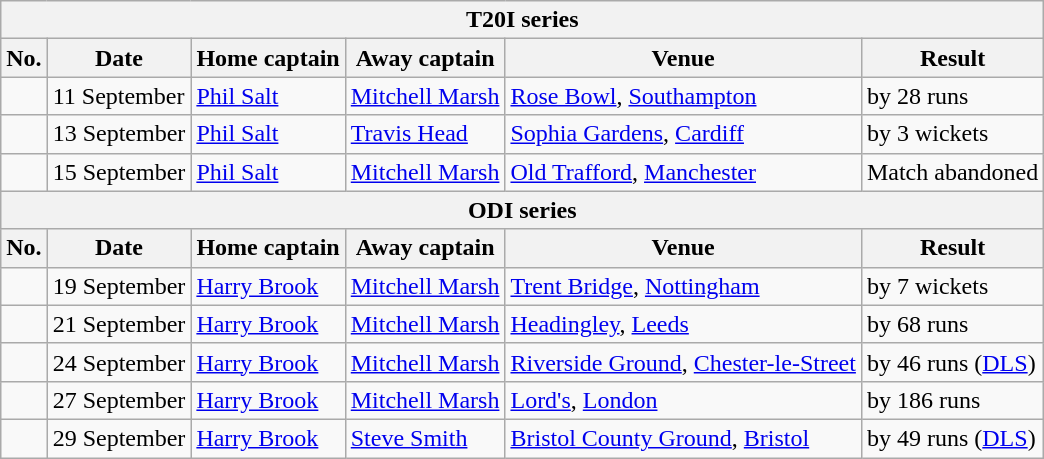<table class="wikitable">
<tr>
<th colspan="9">T20I series</th>
</tr>
<tr>
<th>No.</th>
<th>Date</th>
<th>Home captain</th>
<th>Away captain</th>
<th>Venue</th>
<th>Result</th>
</tr>
<tr>
<td></td>
<td>11 September</td>
<td><a href='#'>Phil Salt</a></td>
<td><a href='#'>Mitchell Marsh</a></td>
<td><a href='#'>Rose Bowl</a>, <a href='#'>Southampton</a></td>
<td> by 28 runs</td>
</tr>
<tr>
<td></td>
<td>13 September</td>
<td><a href='#'>Phil Salt</a></td>
<td><a href='#'>Travis Head</a></td>
<td><a href='#'>Sophia Gardens</a>, <a href='#'>Cardiff</a></td>
<td> by 3 wickets</td>
</tr>
<tr>
<td></td>
<td>15 September</td>
<td><a href='#'>Phil Salt</a></td>
<td><a href='#'>Mitchell Marsh</a></td>
<td><a href='#'>Old Trafford</a>, <a href='#'>Manchester</a></td>
<td>Match abandoned</td>
</tr>
<tr>
<th colspan="9">ODI series</th>
</tr>
<tr>
<th>No.</th>
<th>Date</th>
<th>Home captain</th>
<th>Away captain</th>
<th>Venue</th>
<th>Result</th>
</tr>
<tr>
<td></td>
<td>19 September</td>
<td><a href='#'>Harry Brook</a></td>
<td><a href='#'>Mitchell Marsh</a></td>
<td><a href='#'>Trent Bridge</a>, <a href='#'>Nottingham</a></td>
<td> by 7 wickets</td>
</tr>
<tr>
<td></td>
<td>21 September</td>
<td><a href='#'>Harry Brook</a></td>
<td><a href='#'>Mitchell Marsh</a></td>
<td><a href='#'>Headingley</a>, <a href='#'>Leeds</a></td>
<td> by 68 runs</td>
</tr>
<tr>
<td></td>
<td>24 September</td>
<td><a href='#'>Harry Brook</a></td>
<td><a href='#'>Mitchell Marsh</a></td>
<td><a href='#'>Riverside Ground</a>, <a href='#'>Chester-le-Street</a></td>
<td> by 46 runs (<a href='#'>DLS</a>)</td>
</tr>
<tr>
<td></td>
<td>27 September</td>
<td><a href='#'>Harry Brook</a></td>
<td><a href='#'>Mitchell Marsh</a></td>
<td><a href='#'>Lord's</a>, <a href='#'>London</a></td>
<td> by 186 runs</td>
</tr>
<tr>
<td></td>
<td>29 September</td>
<td><a href='#'>Harry Brook</a></td>
<td><a href='#'>Steve Smith</a></td>
<td><a href='#'>Bristol County Ground</a>, <a href='#'>Bristol</a></td>
<td> by 49 runs (<a href='#'>DLS</a>)</td>
</tr>
</table>
